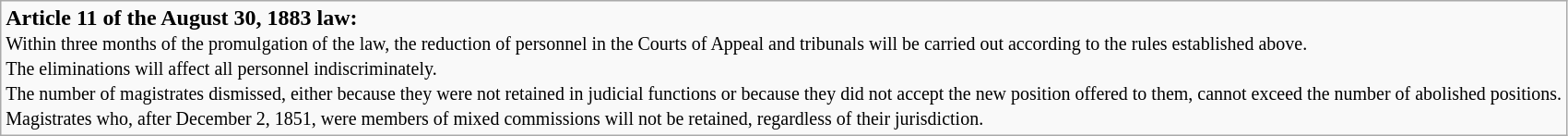<table class="wikitable">
<tr>
<td><strong>Article 11 of the August 30, 1883 law:</strong><br><small>Within three months of the promulgation of the law, the reduction of personnel in the Courts of Appeal and tribunals will be carried out according to the rules established above.</small><br><small>The eliminations will affect all personnel indiscriminately.</small><br><small>The number of magistrates dismissed, either because they were not retained in judicial functions or because they did not accept the new position offered to them, cannot exceed the number of abolished positions.</small><br><small>Magistrates who, after December 2, 1851, were members of mixed commissions will not be retained, regardless of their jurisdiction.</small></td>
</tr>
</table>
